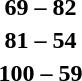<table style="text-align:center">
<tr>
<th width=200></th>
<th width=100></th>
<th width=200></th>
</tr>
<tr>
<td align=right></td>
<td><strong>69 – 82</strong></td>
<td align=left><strong></strong></td>
</tr>
<tr>
<td align=right><strong></strong></td>
<td><strong>81 – 54</strong></td>
<td align=left></td>
</tr>
<tr>
<td align=right><strong></strong></td>
<td><strong>100 – 59</strong></td>
<td align=left></td>
</tr>
</table>
